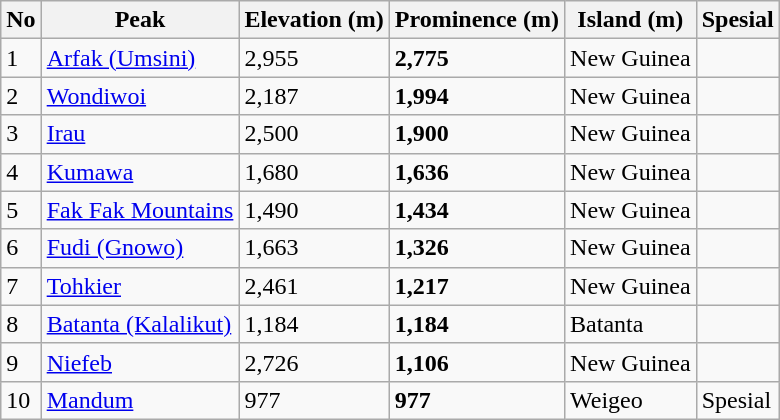<table class="wikitable sortable">
<tr>
<th>No</th>
<th>Peak</th>
<th>Elevation (m)</th>
<th>Prominence (m)</th>
<th>Island (m)</th>
<th>Spesial</th>
</tr>
<tr>
<td>1</td>
<td><a href='#'>Arfak (Umsini)</a></td>
<td>2,955</td>
<td><strong>2,775</strong></td>
<td>New Guinea</td>
<td></td>
</tr>
<tr>
<td>2</td>
<td><a href='#'>Wondiwoi</a></td>
<td>2,187</td>
<td><strong>1,994</strong></td>
<td>New Guinea</td>
<td></td>
</tr>
<tr>
<td>3</td>
<td><a href='#'>Irau</a></td>
<td>2,500</td>
<td><strong>1,900</strong></td>
<td>New Guinea</td>
<td></td>
</tr>
<tr>
<td>4</td>
<td><a href='#'>Kumawa</a></td>
<td>1,680</td>
<td><strong>1,636</strong></td>
<td>New Guinea</td>
<td></td>
</tr>
<tr>
<td>5</td>
<td><a href='#'>Fak Fak Mountains</a></td>
<td>1,490</td>
<td><strong>1,434</strong></td>
<td>New Guinea</td>
<td></td>
</tr>
<tr>
<td>6</td>
<td><a href='#'>Fudi (Gnowo)</a></td>
<td>1,663</td>
<td><strong>1,326</strong></td>
<td>New Guinea</td>
<td></td>
</tr>
<tr>
<td>7</td>
<td><a href='#'>Tohkier</a></td>
<td>2,461</td>
<td><strong>1,217</strong></td>
<td>New Guinea</td>
<td></td>
</tr>
<tr>
<td>8</td>
<td><a href='#'>Batanta (Kalalikut)</a></td>
<td>1,184</td>
<td><strong>1,184</strong></td>
<td>Batanta</td>
</tr>
<tr>
<td>9</td>
<td><a href='#'>Niefeb</a></td>
<td>2,726</td>
<td><strong>1,106</strong></td>
<td>New Guinea</td>
<td></td>
</tr>
<tr>
<td>10</td>
<td><a href='#'>Mandum</a></td>
<td>977</td>
<td><strong>977</strong></td>
<td>Weigeo</td>
<td>Spesial</td>
</tr>
</table>
